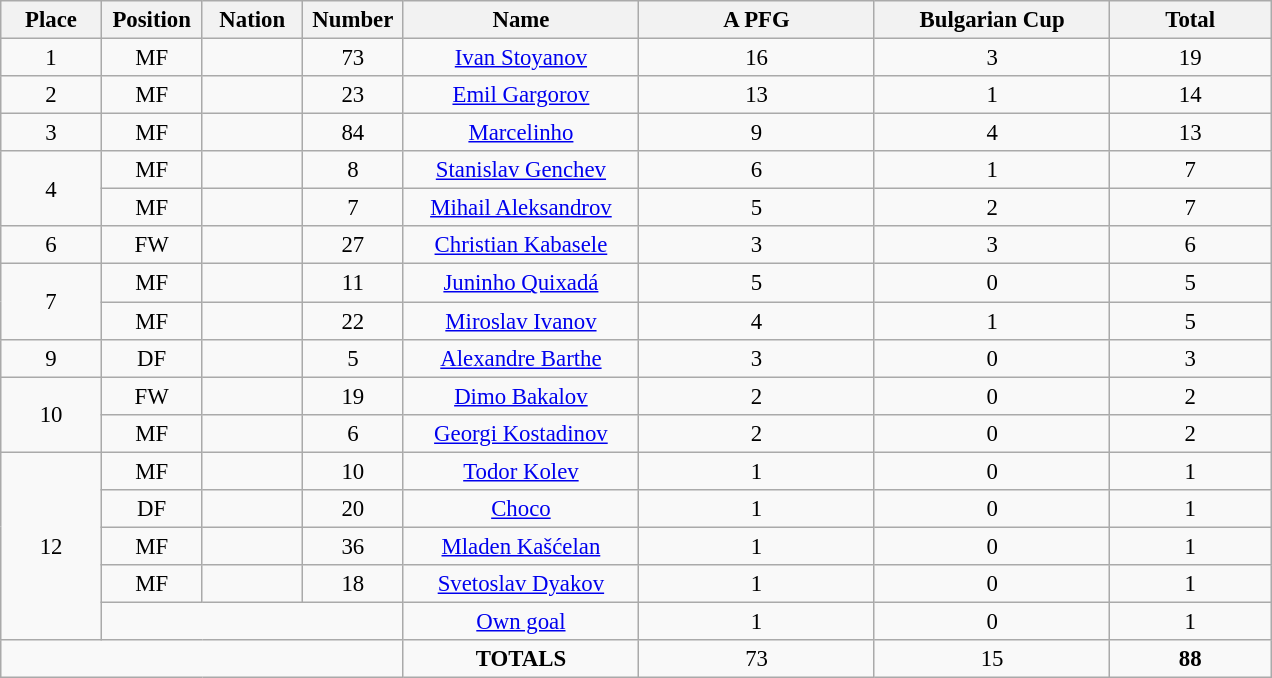<table class="wikitable" style="font-size: 95%; text-align: center;">
<tr>
<th width=60>Place</th>
<th width=60>Position</th>
<th width=60>Nation</th>
<th width=60>Number</th>
<th width=150>Name</th>
<th width=150>A PFG</th>
<th width=150>Bulgarian Cup</th>
<th width=100><strong>Total</strong></th>
</tr>
<tr>
<td>1</td>
<td>MF</td>
<td></td>
<td>73</td>
<td><a href='#'>Ivan Stoyanov</a></td>
<td>16</td>
<td>3</td>
<td>19</td>
</tr>
<tr>
<td>2</td>
<td>MF</td>
<td></td>
<td>23</td>
<td><a href='#'>Emil Gargorov</a></td>
<td>13</td>
<td>1</td>
<td>14</td>
</tr>
<tr>
<td>3</td>
<td>MF</td>
<td></td>
<td>84</td>
<td><a href='#'>Marcelinho</a></td>
<td>9</td>
<td>4</td>
<td>13</td>
</tr>
<tr>
<td rowspan="2">4</td>
<td>MF</td>
<td></td>
<td>8</td>
<td><a href='#'>Stanislav Genchev</a></td>
<td>6</td>
<td>1</td>
<td>7</td>
</tr>
<tr>
<td>MF</td>
<td></td>
<td>7</td>
<td><a href='#'>Mihail Aleksandrov</a></td>
<td>5</td>
<td>2</td>
<td>7</td>
</tr>
<tr>
<td>6</td>
<td>FW</td>
<td></td>
<td>27</td>
<td><a href='#'>Christian Kabasele</a></td>
<td>3</td>
<td>3</td>
<td>6</td>
</tr>
<tr>
<td rowspan="2">7</td>
<td>MF</td>
<td></td>
<td>11</td>
<td><a href='#'>Juninho Quixadá</a></td>
<td>5</td>
<td>0</td>
<td>5</td>
</tr>
<tr>
<td>MF</td>
<td></td>
<td>22</td>
<td><a href='#'>Miroslav Ivanov</a></td>
<td>4</td>
<td>1</td>
<td>5</td>
</tr>
<tr>
<td>9</td>
<td>DF</td>
<td></td>
<td>5</td>
<td><a href='#'>Alexandre Barthe</a></td>
<td>3</td>
<td>0</td>
<td>3</td>
</tr>
<tr>
<td rowspan="2">10</td>
<td>FW</td>
<td></td>
<td>19</td>
<td><a href='#'>Dimo Bakalov</a></td>
<td>2</td>
<td>0</td>
<td>2</td>
</tr>
<tr>
<td>MF</td>
<td></td>
<td>6</td>
<td><a href='#'>Georgi Kostadinov</a></td>
<td>2</td>
<td>0</td>
<td>2</td>
</tr>
<tr>
<td rowspan="5">12</td>
<td>MF</td>
<td></td>
<td>10</td>
<td><a href='#'>Todor Kolev</a></td>
<td>1</td>
<td>0</td>
<td>1</td>
</tr>
<tr>
<td>DF</td>
<td></td>
<td>20</td>
<td><a href='#'>Choco</a></td>
<td>1</td>
<td>0</td>
<td>1</td>
</tr>
<tr>
<td>MF</td>
<td></td>
<td>36</td>
<td><a href='#'>Mladen Kašćelan</a></td>
<td>1</td>
<td>0</td>
<td>1</td>
</tr>
<tr>
<td>MF</td>
<td></td>
<td>18</td>
<td><a href='#'>Svetoslav Dyakov</a></td>
<td>1</td>
<td>0</td>
<td>1</td>
</tr>
<tr>
<td colspan="3"></td>
<td><a href='#'>Own goal</a></td>
<td>1</td>
<td>0</td>
<td>1</td>
</tr>
<tr>
<td colspan="4"></td>
<td><strong>TOTALS</strong></td>
<td>73</td>
<td>15</td>
<td><strong>88</strong></td>
</tr>
</table>
